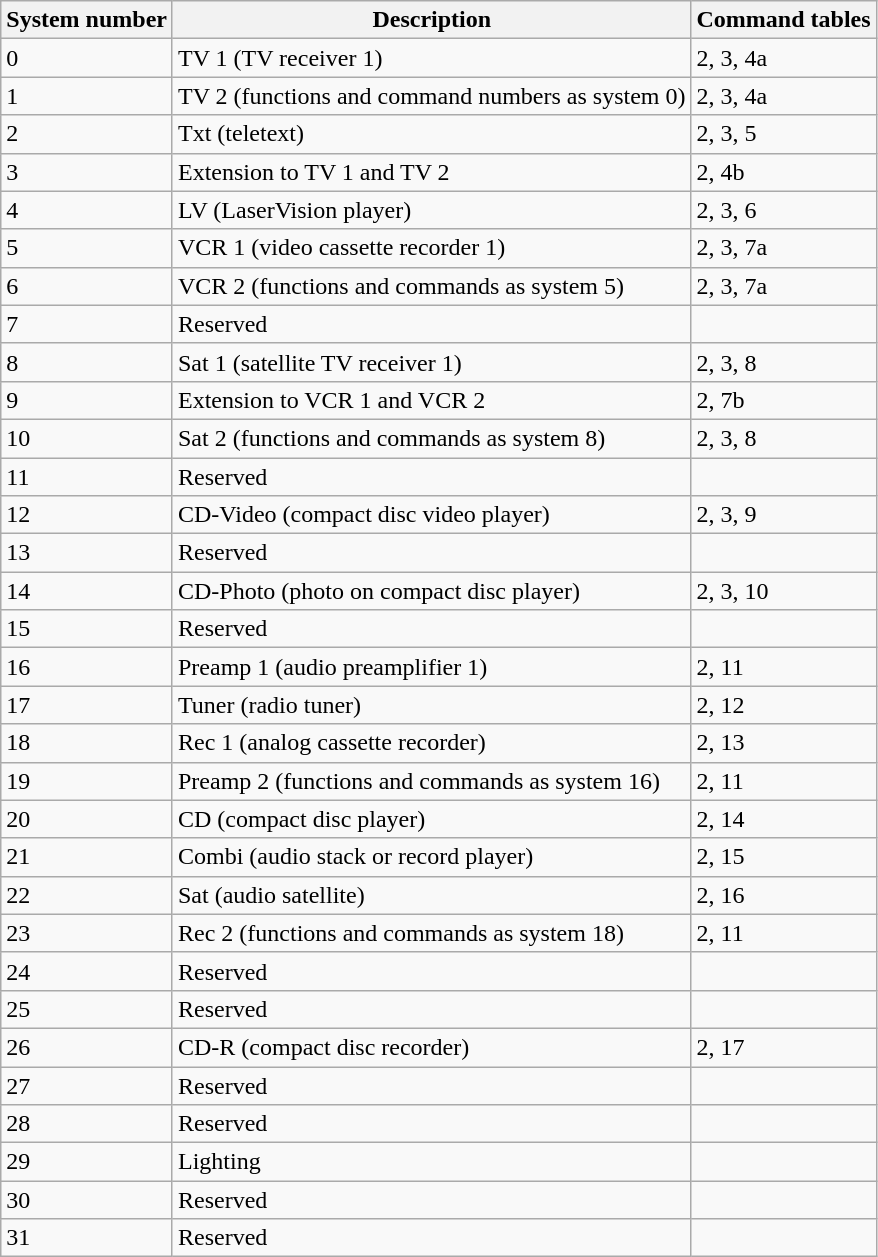<table class="wikitable" border="1">
<tr>
<th>System number</th>
<th>Description</th>
<th>Command tables</th>
</tr>
<tr>
<td>0</td>
<td>TV 1 (TV receiver 1)</td>
<td>2, 3, 4a</td>
</tr>
<tr>
<td>1</td>
<td>TV 2 (functions and command numbers as system 0)</td>
<td>2, 3, 4a</td>
</tr>
<tr>
<td>2</td>
<td>Txt (teletext)</td>
<td>2, 3, 5</td>
</tr>
<tr>
<td>3</td>
<td>Extension to TV 1 and TV 2</td>
<td>2, 4b</td>
</tr>
<tr>
<td>4</td>
<td>LV (LaserVision player)</td>
<td>2, 3, 6</td>
</tr>
<tr>
<td>5</td>
<td>VCR 1 (video cassette recorder 1)</td>
<td>2, 3, 7a</td>
</tr>
<tr>
<td>6</td>
<td>VCR 2 (functions and commands as system 5)</td>
<td>2, 3, 7a</td>
</tr>
<tr>
<td>7</td>
<td>Reserved</td>
<td></td>
</tr>
<tr>
<td>8</td>
<td>Sat 1 (satellite TV receiver 1)</td>
<td>2, 3, 8</td>
</tr>
<tr>
<td>9</td>
<td>Extension to VCR 1 and VCR 2</td>
<td>2, 7b</td>
</tr>
<tr>
<td>10</td>
<td>Sat 2 (functions and commands as system 8)</td>
<td>2, 3, 8</td>
</tr>
<tr>
<td>11</td>
<td>Reserved</td>
<td></td>
</tr>
<tr>
<td>12</td>
<td>CD-Video (compact disc video player)</td>
<td>2, 3, 9</td>
</tr>
<tr>
<td>13</td>
<td>Reserved</td>
<td></td>
</tr>
<tr>
<td>14</td>
<td>CD-Photo (photo on compact disc player)</td>
<td>2, 3, 10</td>
</tr>
<tr>
<td>15</td>
<td>Reserved</td>
<td></td>
</tr>
<tr>
<td>16</td>
<td>Preamp 1 (audio preamplifier 1)</td>
<td>2, 11</td>
</tr>
<tr>
<td>17</td>
<td>Tuner (radio tuner)</td>
<td>2, 12</td>
</tr>
<tr>
<td>18</td>
<td>Rec 1 (analog cassette recorder)</td>
<td>2, 13</td>
</tr>
<tr>
<td>19</td>
<td>Preamp 2 (functions and commands as system 16)</td>
<td>2, 11</td>
</tr>
<tr>
<td>20</td>
<td>CD (compact disc player)</td>
<td>2, 14</td>
</tr>
<tr>
<td>21</td>
<td>Combi (audio stack or record player)</td>
<td>2, 15</td>
</tr>
<tr>
<td>22</td>
<td>Sat (audio satellite)</td>
<td>2, 16</td>
</tr>
<tr>
<td>23</td>
<td>Rec 2 (functions and commands as system 18)</td>
<td>2, 11</td>
</tr>
<tr>
<td>24</td>
<td>Reserved</td>
<td></td>
</tr>
<tr>
<td>25</td>
<td>Reserved</td>
<td></td>
</tr>
<tr>
<td>26</td>
<td>CD-R (compact disc recorder)</td>
<td>2, 17</td>
</tr>
<tr>
<td>27</td>
<td>Reserved</td>
<td></td>
</tr>
<tr>
<td>28</td>
<td>Reserved</td>
<td></td>
</tr>
<tr>
<td>29</td>
<td>Lighting</td>
<td></td>
</tr>
<tr>
<td>30</td>
<td>Reserved</td>
<td></td>
</tr>
<tr>
<td>31</td>
<td>Reserved</td>
<td></td>
</tr>
</table>
